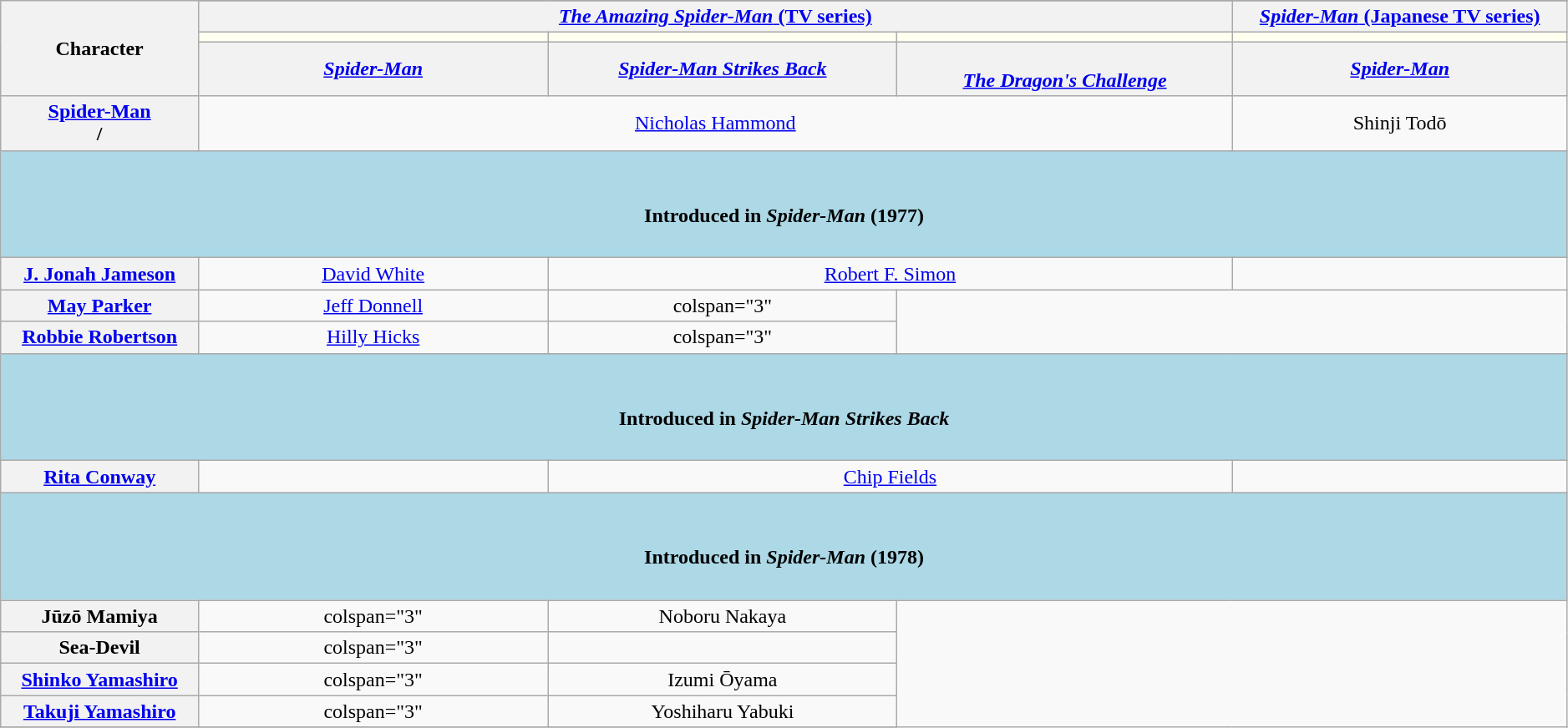<table class="wikitable" style="text-align:center; width:99%;">
<tr>
<th rowspan="4" width="2%">Character</th>
</tr>
<tr>
<th colspan="3" align="center"><a href='#'><em>The Amazing Spider-Man</em> (TV series)</a></th>
<th colspan="1" align="center"><a href='#'><em>Spider-Man</em> (Japanese TV series)</a></th>
</tr>
<tr>
<th style="background:ivory;"></th>
<th style="background:ivory;"></th>
<th style="background:ivory;"></th>
<th style="background:ivory;"></th>
</tr>
<tr>
<th align="center" width="5%"><a href='#'><em>Spider-Man</em></a></th>
<th align="center" width="5%"><em><a href='#'>Spider-Man Strikes Back</a></em></th>
<th align="center" width="5%"><a href='#'><em><br>The Dragon's Challenge</em></a></th>
<th align="center" width="5%"><a href='#'><em>Spider-Man</em></a></th>
</tr>
<tr>
<th scope="row"><a href='#'>Spider-Man<br></a> / </th>
<td colspan="3"><a href='#'>Nicholas Hammond</a></td>
<td>Shinji Todō</td>
</tr>
<tr>
<th colspan="5" style="background:lightblue;"><br><h4>Introduced in <em>Spider-Man</em> (1977)</h4></th>
</tr>
<tr>
<th scope="row"><a href='#'>J. Jonah Jameson</a></th>
<td><a href='#'>David White</a></td>
<td colspan="2"><a href='#'>Robert F. Simon</a></td>
<td></td>
</tr>
<tr>
<th scope="row"><a href='#'>May Parker</a></th>
<td><a href='#'>Jeff Donnell</a></td>
<td>colspan="3" </td>
</tr>
<tr>
<th scope="row"><a href='#'>Robbie Robertson</a></th>
<td><a href='#'>Hilly Hicks</a></td>
<td>colspan="3" </td>
</tr>
<tr>
<th colspan="5" style="background:lightblue;"><br><h4>Introduced in <em>Spider-Man Strikes Back</em></h4></th>
</tr>
<tr>
<th scope="row"><a href='#'>Rita Conway</a></th>
<td></td>
<td colspan="2"><a href='#'>Chip Fields</a></td>
<td></td>
</tr>
<tr>
<th colspan="5" style="background:lightblue;"><br><h4>Introduced in <em>Spider-Man</em> (1978)</h4></th>
</tr>
<tr>
<th scope="row">Jūzō Mamiya</th>
<td>colspan="3" </td>
<td>Noboru Nakaya</td>
</tr>
<tr>
<th scope="row">Sea-Devil</th>
<td>colspan="3" </td>
<td></td>
</tr>
<tr>
<th scope="row"><a href='#'>Shinko Yamashiro</a></th>
<td>colspan="3" </td>
<td>Izumi Ōyama</td>
</tr>
<tr>
<th scope="row"><a href='#'>Takuji Yamashiro</a></th>
<td>colspan="3" </td>
<td>Yoshiharu Yabuki</td>
</tr>
<tr>
</tr>
</table>
